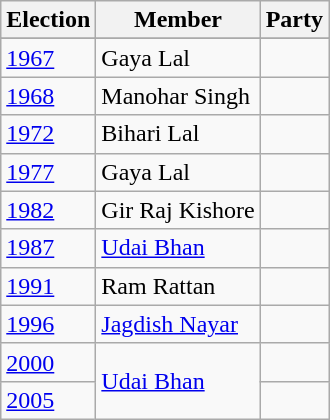<table class="wikitable sortable">
<tr>
<th>Election</th>
<th>Member</th>
<th colspan=2>Party</th>
</tr>
<tr>
</tr>
<tr>
<td><a href='#'>1967</a></td>
<td>Gaya Lal</td>
<td></td>
</tr>
<tr>
<td><a href='#'>1968</a></td>
<td>Manohar Singh</td>
<td></td>
</tr>
<tr>
<td><a href='#'>1972</a></td>
<td>Bihari Lal</td>
</tr>
<tr>
<td><a href='#'>1977</a></td>
<td>Gaya Lal</td>
<td></td>
</tr>
<tr>
<td><a href='#'>1982</a></td>
<td>Gir Raj Kishore</td>
<td></td>
</tr>
<tr>
<td><a href='#'>1987</a></td>
<td><a href='#'>Udai Bhan</a></td>
</tr>
<tr>
<td><a href='#'>1991</a></td>
<td>Ram Rattan</td>
<td></td>
</tr>
<tr>
<td><a href='#'>1996</a></td>
<td><a href='#'>Jagdish Nayar</a></td>
<td></td>
</tr>
<tr>
<td><a href='#'>2000</a></td>
<td rowspan=2><a href='#'>Udai Bhan</a></td>
<td></td>
</tr>
<tr>
<td><a href='#'>2005</a></td>
<td></td>
</tr>
</table>
